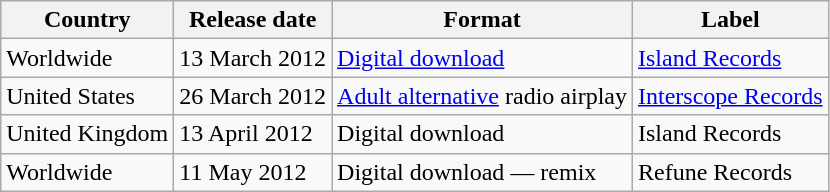<table class="wikitable plainrowheaders">
<tr>
<th scope="col">Country</th>
<th scope="col">Release date</th>
<th scope="col">Format</th>
<th scope="col">Label</th>
</tr>
<tr>
<td>Worldwide</td>
<td>13 March 2012</td>
<td><a href='#'>Digital download</a></td>
<td><a href='#'>Island Records</a></td>
</tr>
<tr>
<td>United States</td>
<td>26 March 2012</td>
<td><a href='#'>Adult alternative</a> radio airplay</td>
<td><a href='#'>Interscope Records</a></td>
</tr>
<tr>
<td>United Kingdom</td>
<td>13 April 2012</td>
<td>Digital download</td>
<td>Island Records</td>
</tr>
<tr>
<td>Worldwide</td>
<td>11 May 2012</td>
<td>Digital download — remix</td>
<td>Refune Records</td>
</tr>
</table>
